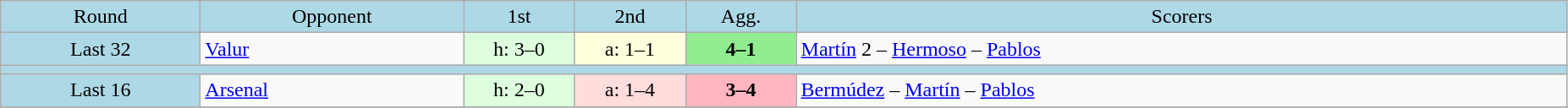<table class="wikitable" style="text-align:center">
<tr bgcolor=lightblue>
<td width=150px>Round</td>
<td width=200px>Opponent</td>
<td width=80px>1st</td>
<td width=80px>2nd</td>
<td width=80px>Agg.</td>
<td width=600px>Scorers</td>
</tr>
<tr>
<td bgcolor=lightblue>Last 32</td>
<td align=left> <a href='#'>Valur</a></td>
<td bgcolor="#ddffdd">h: 3–0</td>
<td bgcolor="#ffffdd">a: 1–1</td>
<td bgcolor=lightgreen><strong>4–1</strong></td>
<td align=left><a href='#'>Martín</a> 2 – <a href='#'>Hermoso</a> – <a href='#'>Pablos</a></td>
</tr>
<tr bgcolor=lightblue>
<td colspan=6></td>
</tr>
<tr>
<td bgcolor=lightblue>Last 16</td>
<td align=left> <a href='#'>Arsenal</a></td>
<td bgcolor="#ddffdd">h: 2–0</td>
<td bgcolor="#ffdddd">a: 1–4</td>
<td bgcolor=lightpink><strong>3–4</strong></td>
<td align=left><a href='#'>Bermúdez</a> – <a href='#'>Martín</a> – <a href='#'>Pablos</a></td>
</tr>
<tr>
</tr>
</table>
